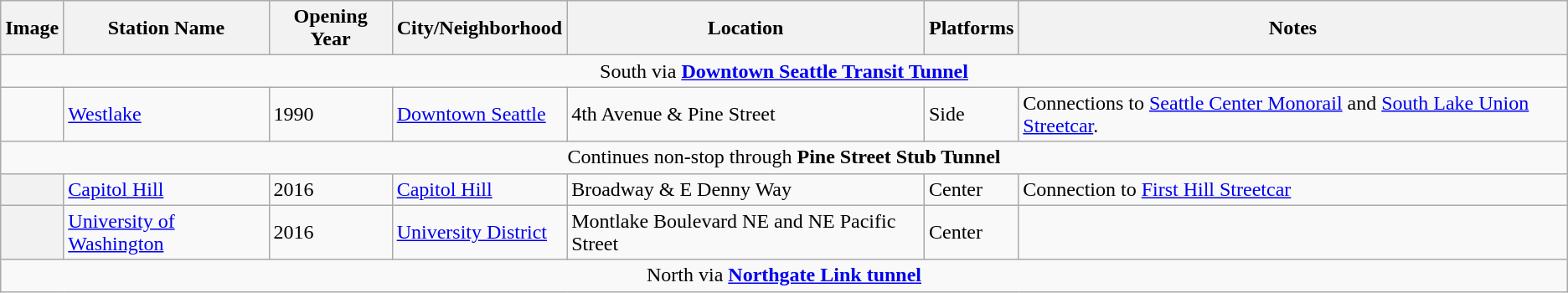<table class="wikitable" border="1">
<tr>
<th align=center>Image</th>
<th align=center>Station Name</th>
<th align=center>Opening Year</th>
<th align=center>City/Neighborhood</th>
<th align=center>Location</th>
<th align=center>Platforms</th>
<th align=center>Notes</th>
</tr>
<tr>
<td align=center colspan="7">South via <strong><a href='#'>Downtown Seattle Transit Tunnel</a></strong></td>
</tr>
<tr>
<td></td>
<td><a href='#'>Westlake</a></td>
<td>1990</td>
<td><a href='#'>Downtown Seattle</a></td>
<td>4th Avenue & Pine Street</td>
<td>Side</td>
<td>Connections to <a href='#'>Seattle Center Monorail</a> and <a href='#'>South Lake Union Streetcar</a>.</td>
</tr>
<tr>
<td align=center colspan="7">Continues non-stop through <strong>Pine Street Stub Tunnel</strong></td>
</tr>
<tr>
<th></th>
<td><a href='#'>Capitol Hill</a></td>
<td>2016</td>
<td><a href='#'>Capitol Hill</a></td>
<td>Broadway & E Denny Way</td>
<td>Center</td>
<td>Connection to <a href='#'>First Hill Streetcar</a></td>
</tr>
<tr>
<th></th>
<td><a href='#'>University of Washington</a></td>
<td>2016</td>
<td><a href='#'>University District</a></td>
<td>Montlake Boulevard NE and NE Pacific Street</td>
<td>Center</td>
<td></td>
</tr>
<tr>
<td align=center colspan="7">North via <strong><a href='#'>Northgate Link tunnel</a></strong></td>
</tr>
</table>
